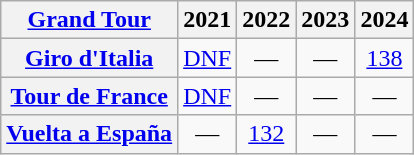<table class="wikitable plainrowheaders">
<tr>
<th scope="col"><a href='#'>Grand Tour</a></th>
<th scope="col">2021</th>
<th scope="col">2022</th>
<th scope="col">2023</th>
<th scope="col">2024</th>
</tr>
<tr style="text-align:center;">
<th scope="row"> <a href='#'>Giro d'Italia</a></th>
<td><a href='#'>DNF</a></td>
<td>—</td>
<td>—</td>
<td><a href='#'>138</a></td>
</tr>
<tr style="text-align:center;">
<th scope="row"> <a href='#'>Tour de France</a></th>
<td><a href='#'>DNF</a></td>
<td>—</td>
<td>—</td>
<td>—</td>
</tr>
<tr style="text-align:center;">
<th scope="row"> <a href='#'>Vuelta a España</a></th>
<td>—</td>
<td><a href='#'>132</a></td>
<td>—</td>
<td>—</td>
</tr>
</table>
